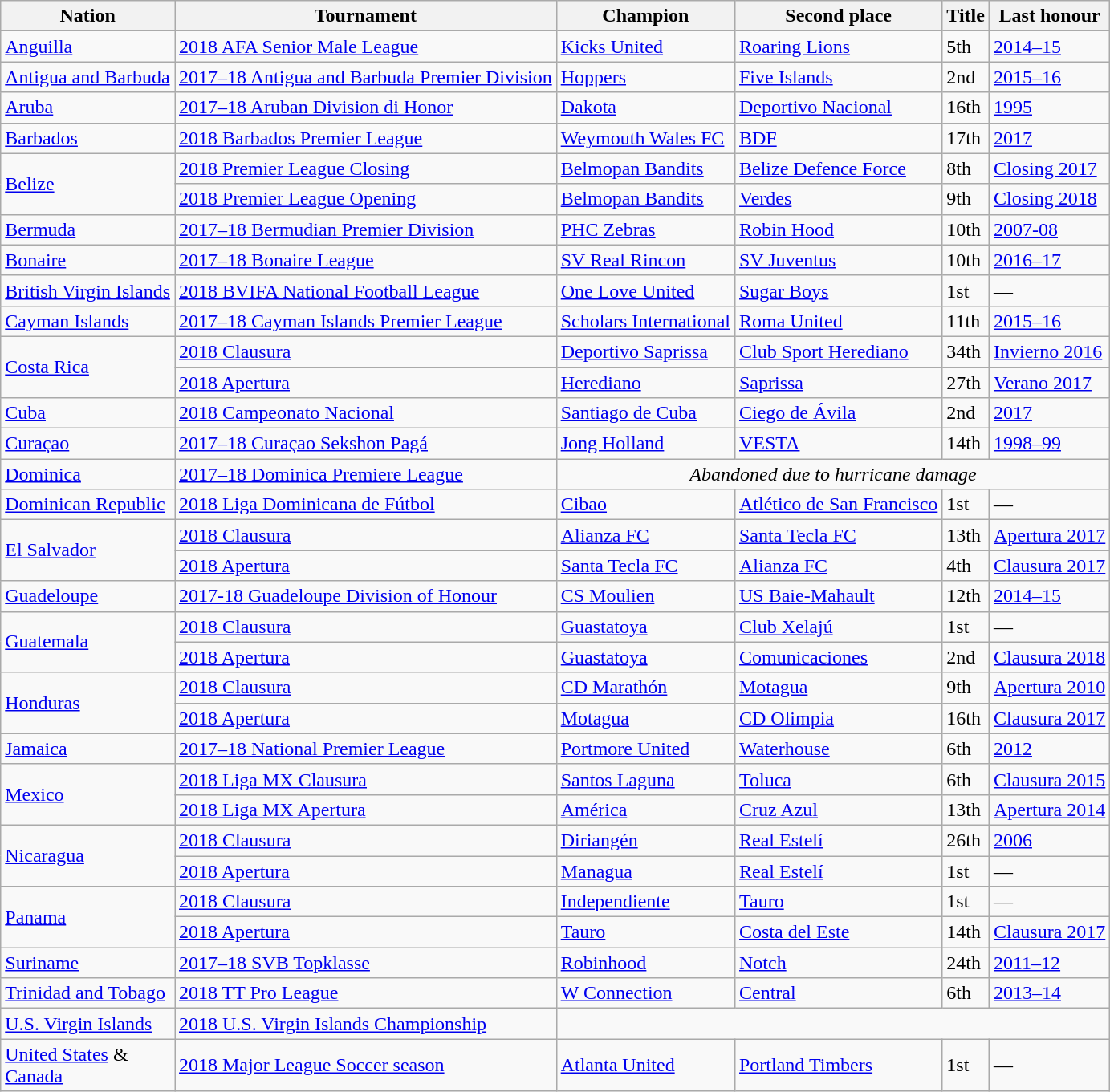<table class="wikitable sortable">
<tr>
<th>Nation</th>
<th>Tournament</th>
<th>Champion</th>
<th>Second place</th>
<th data-sort-type="number">Title</th>
<th>Last honour</th>
</tr>
<tr>
<td> <a href='#'>Anguilla</a></td>
<td><a href='#'>2018 AFA Senior Male League</a></td>
<td><a href='#'>Kicks United</a></td>
<td><a href='#'>Roaring Lions</a></td>
<td>5th</td>
<td><a href='#'>2014–15</a></td>
</tr>
<tr>
<td> <a href='#'>Antigua and Barbuda</a></td>
<td><a href='#'>2017–18 Antigua and Barbuda Premier Division</a></td>
<td><a href='#'>Hoppers</a></td>
<td><a href='#'>Five Islands</a></td>
<td>2nd</td>
<td><a href='#'>2015–16</a></td>
</tr>
<tr>
<td> <a href='#'>Aruba</a></td>
<td><a href='#'>2017–18 Aruban Division di Honor</a></td>
<td><a href='#'>Dakota</a></td>
<td><a href='#'>Deportivo Nacional</a></td>
<td>16th</td>
<td><a href='#'>1995</a></td>
</tr>
<tr>
<td> <a href='#'>Barbados</a></td>
<td><a href='#'>2018 Barbados Premier League</a></td>
<td><a href='#'>Weymouth Wales FC</a></td>
<td><a href='#'>BDF</a></td>
<td>17th</td>
<td><a href='#'>2017</a></td>
</tr>
<tr>
<td rowspan=2> <a href='#'>Belize</a></td>
<td><a href='#'>2018 Premier League Closing</a></td>
<td><a href='#'>Belmopan Bandits</a></td>
<td><a href='#'>Belize Defence Force</a></td>
<td>8th</td>
<td><a href='#'>Closing 2017</a></td>
</tr>
<tr>
<td><a href='#'>2018 Premier League Opening</a></td>
<td><a href='#'>Belmopan Bandits</a></td>
<td><a href='#'>Verdes</a></td>
<td>9th</td>
<td><a href='#'>Closing 2018</a></td>
</tr>
<tr>
<td rowapan=> <a href='#'>Bermuda</a></td>
<td><a href='#'>2017–18 Bermudian Premier Division</a></td>
<td><a href='#'>PHC Zebras</a></td>
<td><a href='#'>Robin Hood</a></td>
<td>10th</td>
<td><a href='#'>2007-08</a></td>
</tr>
<tr>
<td rowapan=> <a href='#'>Bonaire</a></td>
<td><a href='#'>2017–18 Bonaire League</a></td>
<td><a href='#'>SV Real Rincon</a></td>
<td><a href='#'>SV Juventus</a></td>
<td>10th</td>
<td><a href='#'>2016–17</a></td>
</tr>
<tr>
<td rowapan=> <a href='#'>British Virgin Islands</a></td>
<td><a href='#'>2018 BVIFA National Football League</a></td>
<td><a href='#'>One Love United</a></td>
<td><a href='#'>Sugar Boys</a></td>
<td>1st</td>
<td>—</td>
</tr>
<tr>
<td rowapan=> <a href='#'>Cayman Islands</a></td>
<td><a href='#'>2017–18 Cayman Islands Premier League</a></td>
<td><a href='#'>Scholars International</a></td>
<td><a href='#'>Roma United</a></td>
<td>11th</td>
<td><a href='#'>2015–16</a></td>
</tr>
<tr>
<td rowspan=2> <a href='#'>Costa Rica</a></td>
<td><a href='#'>2018 Clausura</a></td>
<td><a href='#'>Deportivo Saprissa</a></td>
<td><a href='#'>Club Sport Herediano</a></td>
<td>34th</td>
<td><a href='#'>Invierno 2016</a></td>
</tr>
<tr>
<td><a href='#'>2018 Apertura</a></td>
<td><a href='#'>Herediano</a></td>
<td><a href='#'>Saprissa</a></td>
<td>27th</td>
<td><a href='#'>Verano 2017</a></td>
</tr>
<tr>
<td rowapan=> <a href='#'>Cuba</a></td>
<td><a href='#'>2018 Campeonato Nacional</a></td>
<td><a href='#'>Santiago de Cuba</a></td>
<td><a href='#'>Ciego de Ávila</a></td>
<td>2nd</td>
<td><a href='#'>2017</a></td>
</tr>
<tr>
<td rowapan=> <a href='#'>Curaçao</a></td>
<td><a href='#'>2017–18 Curaçao Sekshon Pagá</a></td>
<td><a href='#'>Jong Holland</a></td>
<td><a href='#'>VESTA</a></td>
<td>14th</td>
<td><a href='#'>1998–99</a></td>
</tr>
<tr>
<td rowapan=> <a href='#'>Dominica</a></td>
<td><a href='#'>2017–18 Dominica Premiere League</a></td>
<td colspan="4" style="text-align:center;"><em>Abandoned due to hurricane damage</em></td>
</tr>
<tr>
<td rowapan=> <a href='#'>Dominican Republic</a></td>
<td><a href='#'>2018 Liga Dominicana de Fútbol</a></td>
<td><a href='#'>Cibao</a></td>
<td><a href='#'>Atlético de San Francisco</a></td>
<td>1st</td>
<td>—</td>
</tr>
<tr>
<td rowspan=2> <a href='#'>El Salvador</a></td>
<td><a href='#'>2018 Clausura</a></td>
<td><a href='#'>Alianza FC</a></td>
<td><a href='#'>Santa Tecla FC</a></td>
<td>13th</td>
<td><a href='#'>Apertura 2017</a></td>
</tr>
<tr>
<td><a href='#'>2018 Apertura</a></td>
<td><a href='#'>Santa Tecla FC</a></td>
<td><a href='#'>Alianza FC</a></td>
<td>4th</td>
<td><a href='#'>Clausura 2017</a></td>
</tr>
<tr>
<td rowapan=> <a href='#'>Guadeloupe</a></td>
<td><a href='#'>2017-18 Guadeloupe Division of Honour</a></td>
<td><a href='#'>CS Moulien</a></td>
<td><a href='#'>US Baie-Mahault</a></td>
<td>12th</td>
<td><a href='#'>2014–15</a></td>
</tr>
<tr>
<td rowspan=2> <a href='#'>Guatemala</a></td>
<td><a href='#'>2018 Clausura</a></td>
<td><a href='#'>Guastatoya</a></td>
<td><a href='#'>Club Xelajú</a></td>
<td>1st</td>
<td>—</td>
</tr>
<tr>
<td><a href='#'>2018 Apertura</a></td>
<td><a href='#'>Guastatoya</a></td>
<td><a href='#'>Comunicaciones</a></td>
<td>2nd</td>
<td><a href='#'>Clausura 2018</a></td>
</tr>
<tr>
<td rowspan=2> <a href='#'>Honduras</a></td>
<td><a href='#'>2018 Clausura</a></td>
<td><a href='#'>CD Marathón</a></td>
<td><a href='#'>Motagua</a></td>
<td>9th</td>
<td><a href='#'>Apertura 2010</a></td>
</tr>
<tr>
<td><a href='#'>2018 Apertura</a></td>
<td><a href='#'>Motagua</a></td>
<td><a href='#'>CD Olimpia</a></td>
<td>16th</td>
<td><a href='#'>Clausura 2017</a></td>
</tr>
<tr>
<td> <a href='#'>Jamaica</a></td>
<td><a href='#'>2017–18 National Premier League</a></td>
<td><a href='#'>Portmore United</a></td>
<td><a href='#'>Waterhouse</a></td>
<td>6th</td>
<td><a href='#'>2012</a></td>
</tr>
<tr>
<td rowspan=2> <a href='#'>Mexico</a></td>
<td><a href='#'>2018 Liga MX Clausura</a></td>
<td><a href='#'>Santos Laguna</a></td>
<td><a href='#'>Toluca</a></td>
<td>6th</td>
<td><a href='#'>Clausura 2015</a></td>
</tr>
<tr>
<td><a href='#'>2018 Liga MX Apertura</a></td>
<td><a href='#'>América</a></td>
<td><a href='#'>Cruz Azul</a></td>
<td>13th</td>
<td><a href='#'>Apertura 2014</a></td>
</tr>
<tr>
<td rowspan=2> <a href='#'>Nicaragua</a></td>
<td><a href='#'>2018 Clausura</a></td>
<td><a href='#'>Diriangén</a></td>
<td><a href='#'>Real Estelí</a></td>
<td>26th</td>
<td><a href='#'>2006</a></td>
</tr>
<tr>
<td><a href='#'>2018 Apertura</a></td>
<td><a href='#'>Managua</a></td>
<td><a href='#'>Real Estelí</a></td>
<td>1st</td>
<td>—</td>
</tr>
<tr>
<td rowspan=2> <a href='#'>Panama</a></td>
<td><a href='#'>2018 Clausura</a></td>
<td><a href='#'>Independiente</a></td>
<td><a href='#'>Tauro</a></td>
<td>1st</td>
<td>—</td>
</tr>
<tr>
<td><a href='#'>2018 Apertura</a></td>
<td><a href='#'>Tauro</a></td>
<td><a href='#'>Costa del Este</a></td>
<td>14th</td>
<td><a href='#'>Clausura 2017</a></td>
</tr>
<tr>
<td> <a href='#'>Suriname</a></td>
<td><a href='#'>2017–18 SVB Topklasse</a></td>
<td><a href='#'>Robinhood</a></td>
<td><a href='#'>Notch</a></td>
<td>24th</td>
<td><a href='#'>2011–12</a></td>
</tr>
<tr>
<td> <a href='#'>Trinidad and Tobago</a></td>
<td><a href='#'>2018 TT Pro League</a></td>
<td><a href='#'>W Connection</a></td>
<td><a href='#'>Central</a></td>
<td>6th</td>
<td><a href='#'>2013–14</a></td>
</tr>
<tr>
<td> <a href='#'>U.S. Virgin Islands</a></td>
<td><a href='#'>2018 U.S. Virgin Islands Championship</a></td>
<td colspan="4"></td>
</tr>
<tr>
<td> <a href='#'>United States</a> &<br> <a href='#'>Canada</a></td>
<td><a href='#'>2018 Major League Soccer season</a></td>
<td><a href='#'>Atlanta United</a></td>
<td><a href='#'>Portland Timbers</a></td>
<td>1st</td>
<td>—</td>
</tr>
</table>
